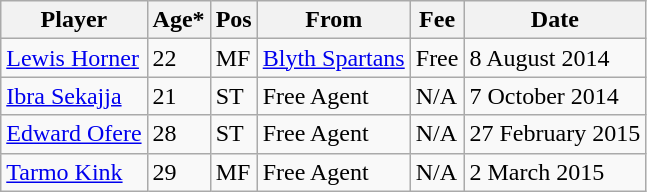<table class="wikitable">
<tr>
<th>Player</th>
<th>Age*</th>
<th>Pos</th>
<th>From</th>
<th>Fee</th>
<th>Date</th>
</tr>
<tr>
<td> <a href='#'>Lewis Horner</a></td>
<td>22</td>
<td>MF</td>
<td> <a href='#'>Blyth Spartans</a></td>
<td>Free</td>
<td>8 August 2014</td>
</tr>
<tr>
<td> <a href='#'>Ibra Sekajja</a></td>
<td>21</td>
<td>ST</td>
<td>Free Agent</td>
<td>N/A</td>
<td>7 October 2014</td>
</tr>
<tr>
<td> <a href='#'>Edward Ofere</a></td>
<td>28</td>
<td>ST</td>
<td>Free Agent</td>
<td>N/A</td>
<td>27 February 2015</td>
</tr>
<tr>
<td> <a href='#'>Tarmo Kink</a></td>
<td>29</td>
<td>MF</td>
<td>Free Agent</td>
<td>N/A</td>
<td>2 March 2015</td>
</tr>
</table>
